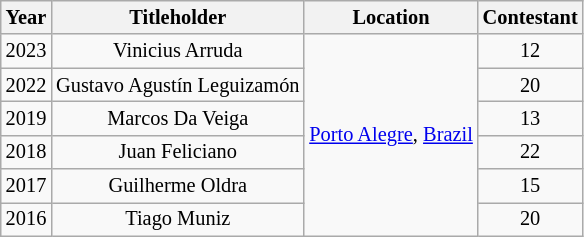<table class="wikitable sortable" style="font-size:85%; text-align:center">
<tr>
<th>Year</th>
<th>Titleholder</th>
<th>Location</th>
<th>Contestant</th>
</tr>
<tr>
<td>2023</td>
<td>Vinicius Arruda<br></td>
<td rowspan=6> <a href='#'>Porto Alegre</a>, <a href='#'>Brazil</a></td>
<td>12</td>
</tr>
<tr>
<td>2022</td>
<td>Gustavo Agustín Leguizamón<br></td>
<td>20</td>
</tr>
<tr>
<td>2019</td>
<td>Marcos Da Veiga<br></td>
<td>13</td>
</tr>
<tr>
<td>2018</td>
<td>Juan Feliciano<br></td>
<td>22</td>
</tr>
<tr>
<td>2017</td>
<td>Guilherme Oldra<br></td>
<td>15</td>
</tr>
<tr>
<td>2016</td>
<td>Tiago Muniz<br></td>
<td>20</td>
</tr>
</table>
